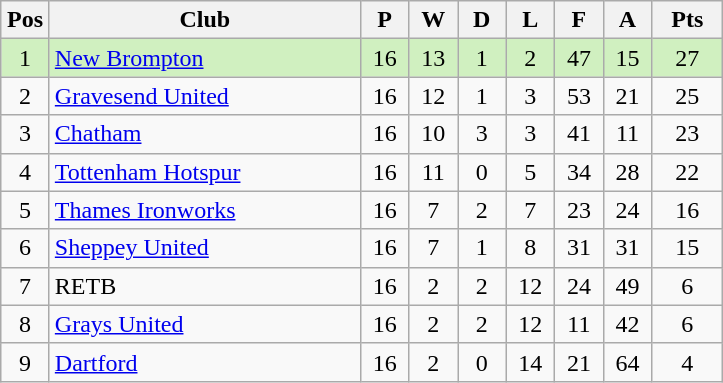<table class="wikitable" style="text-align:center">
<tr>
<th width="25">Pos</th>
<th width="200">Club</th>
<th width="25">P</th>
<th width="25">W</th>
<th width="25">D</th>
<th width="25">L</th>
<th width="25">F</th>
<th width="25">A</th>
<th width="40">Pts</th>
</tr>
<tr style="background:#D0F0C0;">
<td>1</td>
<td align="left"><a href='#'>New Brompton</a></td>
<td>16</td>
<td>13</td>
<td>1</td>
<td>2</td>
<td>47</td>
<td>15</td>
<td>27</td>
</tr>
<tr>
<td>2</td>
<td align="left"><a href='#'>Gravesend United</a></td>
<td>16</td>
<td>12</td>
<td>1</td>
<td>3</td>
<td>53</td>
<td>21</td>
<td>25</td>
</tr>
<tr>
<td>3</td>
<td align="left"><a href='#'>Chatham</a></td>
<td>16</td>
<td>10</td>
<td>3</td>
<td>3</td>
<td>41</td>
<td>11</td>
<td>23</td>
</tr>
<tr>
<td>4</td>
<td align="left"><a href='#'>Tottenham Hotspur</a></td>
<td>16</td>
<td>11</td>
<td>0</td>
<td>5</td>
<td>34</td>
<td>28</td>
<td>22</td>
</tr>
<tr>
<td>5</td>
<td align="left"><a href='#'>Thames Ironworks</a></td>
<td>16</td>
<td>7</td>
<td>2</td>
<td>7</td>
<td>23</td>
<td>24</td>
<td>16</td>
</tr>
<tr>
<td>6</td>
<td align="left"><a href='#'>Sheppey United</a></td>
<td>16</td>
<td>7</td>
<td>1</td>
<td>8</td>
<td>31</td>
<td>31</td>
<td>15</td>
</tr>
<tr>
<td>7</td>
<td align="left">RETB</td>
<td>16</td>
<td>2</td>
<td>2</td>
<td>12</td>
<td>24</td>
<td>49</td>
<td>6</td>
</tr>
<tr>
<td>8</td>
<td align="left"><a href='#'>Grays United</a></td>
<td>16</td>
<td>2</td>
<td>2</td>
<td>12</td>
<td>11</td>
<td>42</td>
<td>6</td>
</tr>
<tr>
<td>9</td>
<td align="left"><a href='#'>Dartford</a></td>
<td>16</td>
<td>2</td>
<td>0</td>
<td>14</td>
<td>21</td>
<td>64</td>
<td>4</td>
</tr>
</table>
